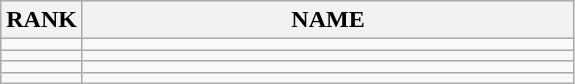<table class="wikitable">
<tr>
<th>RANK</th>
<th style="width: 20em">NAME</th>
</tr>
<tr>
<td align="center"></td>
<td></td>
</tr>
<tr>
<td align="center"></td>
<td></td>
</tr>
<tr>
<td align="center"></td>
<td></td>
</tr>
<tr>
<td align="center"></td>
<td></td>
</tr>
</table>
